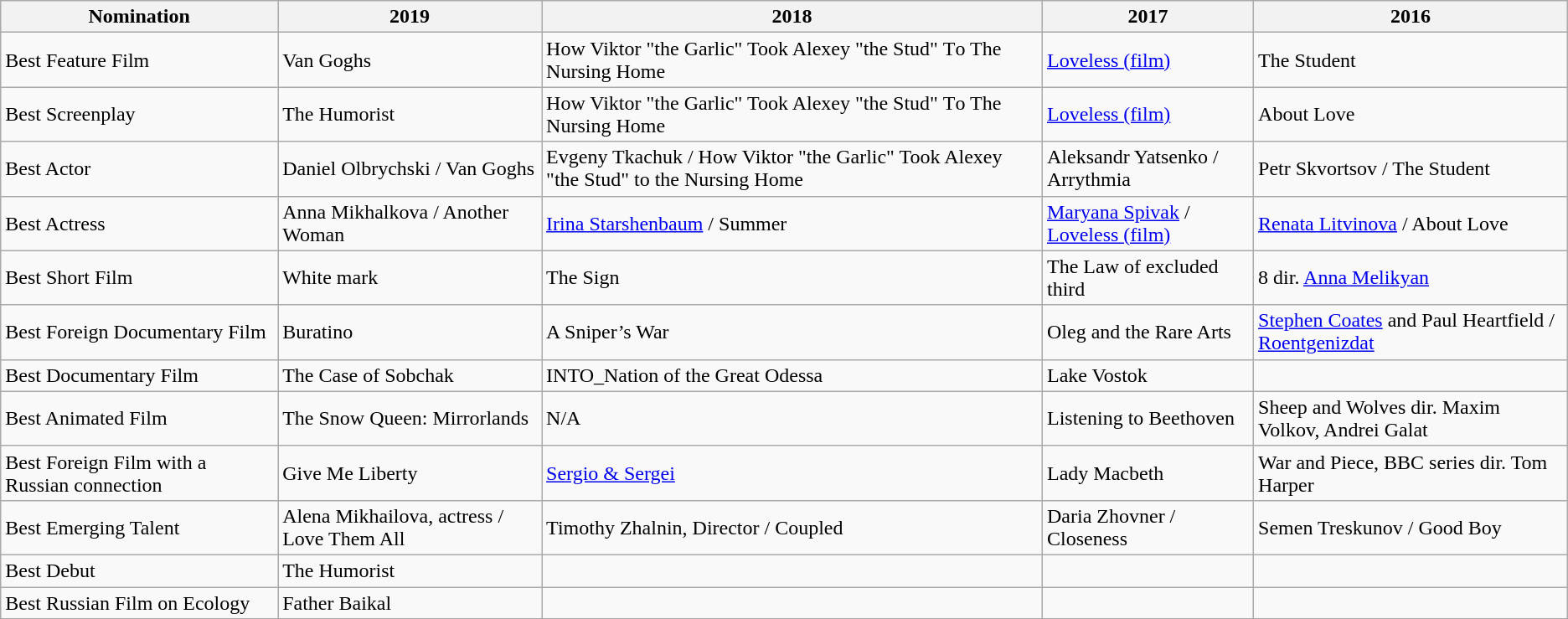<table class="wikitable">
<tr>
<th>Nomination </th>
<th>2019 </th>
<th>2018</th>
<th>2017</th>
<th>2016</th>
</tr>
<tr>
<td>Best Feature Film </td>
<td>Van Goghs</td>
<td>How Viktor "the Garlic" Took Alexey "the Stud" Тo The Nursing Home</td>
<td><a href='#'>Loveless (film)</a></td>
<td>The Student</td>
</tr>
<tr>
<td>Best Screenplay</td>
<td>The Humorist</td>
<td>How Viktor "the Garlic" Took Alexey "the Stud" Тo The Nursing Home</td>
<td><a href='#'>Loveless (film)</a></td>
<td>About Love</td>
</tr>
<tr>
<td>Best Actor</td>
<td>Daniel Olbrychski / Van Goghs</td>
<td>Evgeny Tkachuk / How Viktor "the Garlic" Took Alexey "the Stud" to the Nursing Home</td>
<td>Aleksandr Yatsenko / Arrythmia</td>
<td>Petr Skvortsov / The Student</td>
</tr>
<tr>
<td>Best Actress</td>
<td>Anna Mikhalkova / Another Woman</td>
<td><a href='#'>Irina Starshenbaum</a> / Summer</td>
<td><a href='#'>Maryana Spivak</a> / <a href='#'>Loveless (film)</a></td>
<td><a href='#'>Renata Litvinova</a> / About Love</td>
</tr>
<tr>
<td>Best Short Film</td>
<td>White mark</td>
<td>The Sign</td>
<td>The Law of excluded third</td>
<td>8 dir. <a href='#'>Anna Melikyan</a></td>
</tr>
<tr>
<td>Best Foreign Documentary Film</td>
<td>Buratino</td>
<td>A Sniper’s War</td>
<td>Oleg and the Rare Arts</td>
<td><a href='#'>Stephen Coates</a> and Paul Heartfield / <a href='#'>Roentgenizdat</a></td>
</tr>
<tr>
<td>Best Documentary Film</td>
<td>The Case of Sobchak</td>
<td>INTO_Nation of the Great Odessa</td>
<td>Lake Vostok</td>
<td></td>
</tr>
<tr>
<td>Best Animated Film</td>
<td>The Snow Queen: Mirrorlands </td>
<td>N/A</td>
<td>Listening to Beеthoven</td>
<td>Sheep and Wolves dir. Maxim Volkov, Andrei Galat</td>
</tr>
<tr>
<td>Best Foreign Film with a Russian connection</td>
<td>Give Me Liberty</td>
<td><a href='#'>Sergio & Sergei</a></td>
<td>Lady Macbeth</td>
<td>War and Piece, BBC series dir. Tom Harper</td>
</tr>
<tr>
<td>Best Emerging Talent</td>
<td>Alena Mikhailova, actress / Love Them All</td>
<td>Timothy Zhalnin, Director / Coupled</td>
<td>Daria Zhovner / Closeness</td>
<td>Semen Treskunov / Good Boy</td>
</tr>
<tr>
<td>Best Debut</td>
<td>The Humorist</td>
<td></td>
<td></td>
<td></td>
</tr>
<tr>
<td>Best Russian Film on Ecology</td>
<td>Father Baikal </td>
<td></td>
<td></td>
<td></td>
</tr>
</table>
